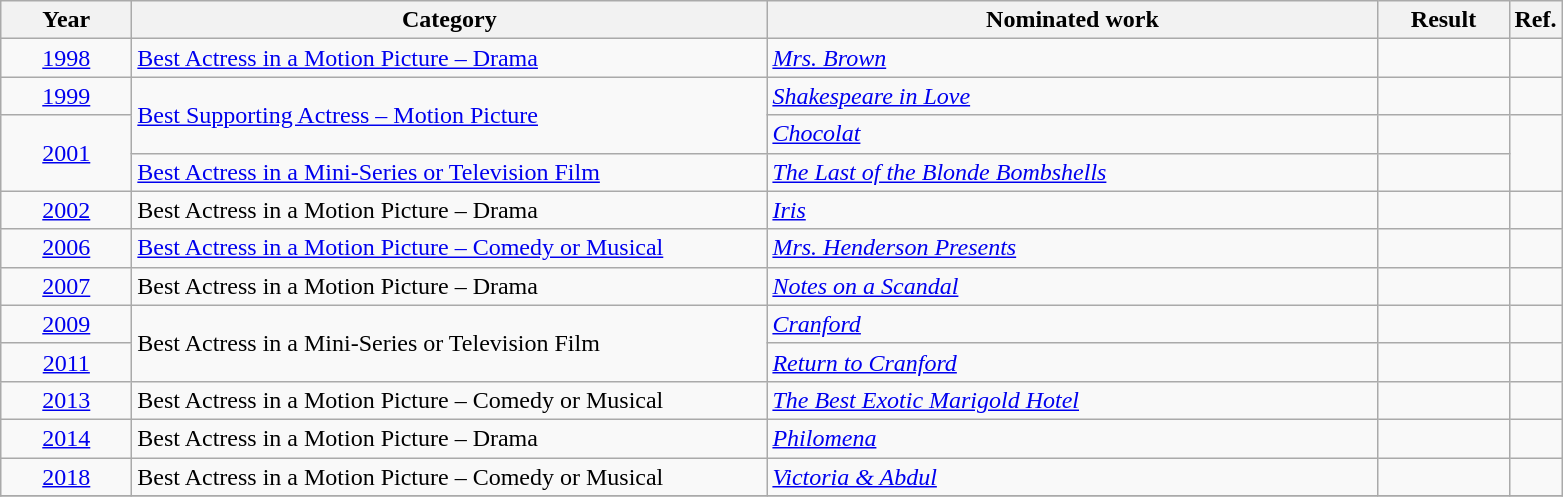<table class=wikitable>
<tr>
<th scope="col" style="width:5em;">Year</th>
<th scope="col" style="width:26em;">Category</th>
<th scope="col" style="width:25em;">Nominated work</th>
<th scope="col" style="width:5em;">Result</th>
<th>Ref.</th>
</tr>
<tr>
<td style="text-align:center;"><a href='#'>1998</a></td>
<td><a href='#'>Best Actress in a Motion Picture – Drama</a></td>
<td><em><a href='#'>Mrs. Brown</a></em></td>
<td></td>
<td style="text-align:center;"></td>
</tr>
<tr>
<td style="text-align:center;"><a href='#'>1999</a></td>
<td rowspan=2><a href='#'>Best Supporting Actress – Motion Picture</a></td>
<td><em><a href='#'>Shakespeare in Love</a></em></td>
<td></td>
<td style="text-align:center;"></td>
</tr>
<tr>
<td style="text-align:center;", rowspan=2><a href='#'>2001</a></td>
<td><em><a href='#'>Chocolat</a></em></td>
<td></td>
<td style="text-align:center;", rowspan=2></td>
</tr>
<tr>
<td><a href='#'>Best Actress in a Mini-Series or Television Film</a></td>
<td><em><a href='#'>The Last of the Blonde Bombshells</a></em></td>
<td></td>
</tr>
<tr>
<td style="text-align:center;"><a href='#'>2002</a></td>
<td>Best Actress in a Motion Picture – Drama</td>
<td><em><a href='#'>Iris</a></em></td>
<td></td>
<td style="text-align:center;"></td>
</tr>
<tr>
<td style="text-align:center;"><a href='#'>2006</a></td>
<td><a href='#'>Best Actress in a Motion Picture – Comedy or Musical</a></td>
<td><em><a href='#'>Mrs. Henderson Presents</a></em></td>
<td></td>
<td style="text-align:center;"></td>
</tr>
<tr>
<td style="text-align:center;"><a href='#'>2007</a></td>
<td>Best Actress in a Motion Picture – Drama</td>
<td><em><a href='#'>Notes on a Scandal</a></em></td>
<td></td>
<td style="text-align:center;"></td>
</tr>
<tr>
<td style="text-align:center;"><a href='#'>2009</a></td>
<td rowspan=2>Best Actress in a Mini-Series or Television Film</td>
<td><em><a href='#'>Cranford</a></em></td>
<td></td>
<td style="text-align:center;"></td>
</tr>
<tr>
<td style="text-align:center;"><a href='#'>2011</a></td>
<td><em><a href='#'>Return to Cranford</a></em></td>
<td></td>
<td style="text-align:center;"></td>
</tr>
<tr>
<td style="text-align:center;"><a href='#'>2013</a></td>
<td>Best Actress in a Motion Picture – Comedy or Musical</td>
<td><em><a href='#'>The Best Exotic Marigold Hotel</a></em></td>
<td></td>
<td style="text-align:center;"></td>
</tr>
<tr>
<td style="text-align:center;"><a href='#'>2014</a></td>
<td>Best Actress in a Motion Picture – Drama</td>
<td><em><a href='#'>Philomena</a></em></td>
<td></td>
<td style="text-align:center;"></td>
</tr>
<tr>
<td style="text-align:center;"><a href='#'>2018</a></td>
<td>Best Actress in a Motion Picture – Comedy or Musical</td>
<td><em><a href='#'>Victoria & Abdul</a></em></td>
<td></td>
<td style="text-align:center;"></td>
</tr>
<tr>
</tr>
</table>
